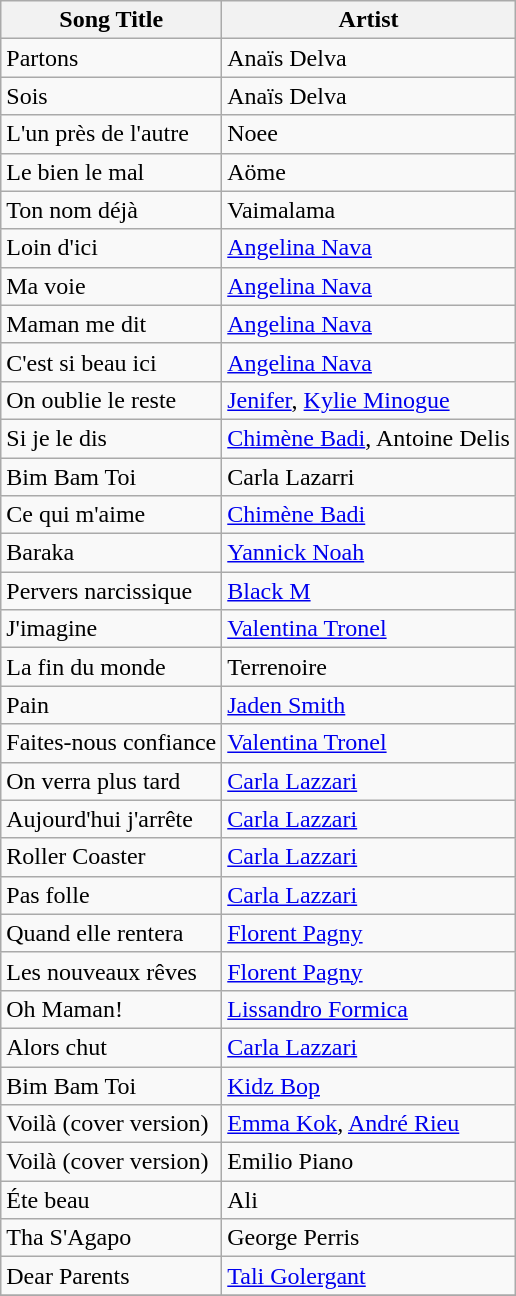<table class="wikitable sortable">
<tr>
<th>Song Title</th>
<th>Artist</th>
</tr>
<tr>
<td>Partons</td>
<td>Anaïs Delva</td>
</tr>
<tr>
<td>Sois</td>
<td>Anaïs Delva</td>
</tr>
<tr>
<td>L'un près de l'autre</td>
<td>Noee</td>
</tr>
<tr>
<td>Le bien le mal</td>
<td>Aöme</td>
</tr>
<tr>
<td>Ton nom déjà</td>
<td>Vaimalama</td>
</tr>
<tr>
<td>Loin d'ici</td>
<td><a href='#'>Angelina Nava</a></td>
</tr>
<tr>
<td>Ma voie</td>
<td><a href='#'>Angelina Nava</a></td>
</tr>
<tr>
<td>Maman me dit</td>
<td><a href='#'>Angelina Nava</a></td>
</tr>
<tr>
<td>C'est si beau ici</td>
<td><a href='#'>Angelina Nava</a></td>
</tr>
<tr>
<td>On oublie le reste</td>
<td><a href='#'>Jenifer</a>, <a href='#'>Kylie Minogue</a></td>
</tr>
<tr>
<td>Si je le dis</td>
<td><a href='#'>Chimène Badi</a>, Antoine Delis</td>
</tr>
<tr>
<td>Bim Bam Toi</td>
<td>Carla Lazarri</td>
</tr>
<tr>
<td>Ce qui m'aime</td>
<td><a href='#'>Chimène Badi</a></td>
</tr>
<tr>
<td>Baraka</td>
<td><a href='#'>Yannick Noah</a></td>
</tr>
<tr>
<td>Pervers narcissique</td>
<td><a href='#'>Black M</a></td>
</tr>
<tr>
<td>J'imagine</td>
<td><a href='#'>Valentina Tronel</a></td>
</tr>
<tr>
<td>La fin du monde</td>
<td>Terrenoire</td>
</tr>
<tr>
<td>Pain</td>
<td><a href='#'>Jaden Smith</a></td>
</tr>
<tr>
<td>Faites-nous confiance</td>
<td><a href='#'>Valentina Tronel</a></td>
</tr>
<tr>
<td>On verra plus tard</td>
<td><a href='#'>Carla Lazzari</a></td>
</tr>
<tr>
<td>Aujourd'hui j'arrête</td>
<td><a href='#'>Carla Lazzari</a></td>
</tr>
<tr>
<td>Roller Coaster</td>
<td><a href='#'>Carla Lazzari</a></td>
</tr>
<tr>
<td>Pas folle</td>
<td><a href='#'>Carla Lazzari</a></td>
</tr>
<tr>
<td>Quand elle rentera</td>
<td><a href='#'>Florent Pagny</a></td>
</tr>
<tr>
<td>Les nouveaux rêves</td>
<td><a href='#'>Florent Pagny</a></td>
</tr>
<tr>
<td>Oh Maman!</td>
<td><a href='#'>Lissandro Formica</a></td>
</tr>
<tr>
<td>Alors chut</td>
<td><a href='#'>Carla Lazzari</a></td>
</tr>
<tr>
<td>Bim Bam Toi</td>
<td><a href='#'>Kidz Bop</a></td>
</tr>
<tr>
<td>Voilà (cover version)</td>
<td><a href='#'>Emma Kok</a>, <a href='#'>André Rieu</a></td>
</tr>
<tr>
<td>Voilà (cover version)</td>
<td>Emilio Piano</td>
</tr>
<tr>
<td>Éte beau</td>
<td>Ali</td>
</tr>
<tr>
<td>Tha S'Agapo</td>
<td>George Perris</td>
</tr>
<tr>
<td>Dear Parents</td>
<td><a href='#'>Tali Golergant</a></td>
</tr>
<tr>
</tr>
</table>
